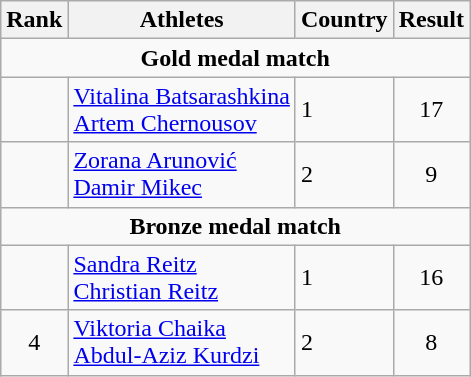<table class="wikitable" style="text-align:center">
<tr>
<th>Rank</th>
<th>Athletes</th>
<th>Country</th>
<th>Result</th>
</tr>
<tr>
<td colspan=4><strong>Gold medal match</strong></td>
</tr>
<tr>
<td></td>
<td align=left><a href='#'>Vitalina Batsarashkina</a><br><a href='#'>Artem Chernousov</a></td>
<td align=left> 1</td>
<td>17</td>
</tr>
<tr>
<td></td>
<td align=left><a href='#'>Zorana Arunović</a><br><a href='#'>Damir Mikec</a></td>
<td align=left> 2</td>
<td>9</td>
</tr>
<tr>
<td colspan=4><strong>Bronze medal match</strong></td>
</tr>
<tr>
<td></td>
<td align=left><a href='#'>Sandra Reitz</a><br><a href='#'>Christian Reitz</a></td>
<td align=left> 1</td>
<td>16</td>
</tr>
<tr>
<td>4</td>
<td align=left><a href='#'>Viktoria Chaika</a><br><a href='#'>Abdul-Aziz Kurdzi</a></td>
<td align=left> 2</td>
<td>8</td>
</tr>
</table>
